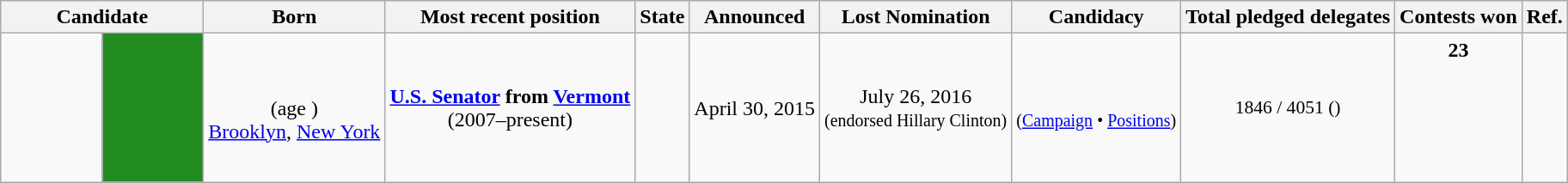<table class="wikitable" style="text-align:center">
<tr>
<th colspan="2" style="width:150px;">Candidate</th>
<th>Born</th>
<th>Most recent position</th>
<th>State</th>
<th>Announced</th>
<th>Lost Nomination</th>
<th>Candidacy</th>
<th>Total pledged delegates</th>
<th>Contests won</th>
<th>Ref.</th>
</tr>
<tr>
<td> <br><big><strong></strong></big></td>
<td style="background:#228B22;"></td>
<td> <br> (age )  <br> <a href='#'>Brooklyn</a>, <a href='#'>New York</a></td>
<td><strong><a href='#'>U.S. Senator</a> from <a href='#'>Vermont</a></strong><br> (2007–present)</td>
<td></td>
<td>April 30, 2015</td>
<td>July 26, 2016<br><small>(endorsed Hillary Clinton)</small></td>
<td><br><small>(<a href='#'>Campaign</a> • <a href='#'>Positions</a>)</small><small><br></small></td>
<td style="font-size:90%; padding:10px;">1846 / 4051 ()</td>
<td> <strong>23</strong> <br><br><br><br><br><br></td>
<td></td>
</tr>
</table>
